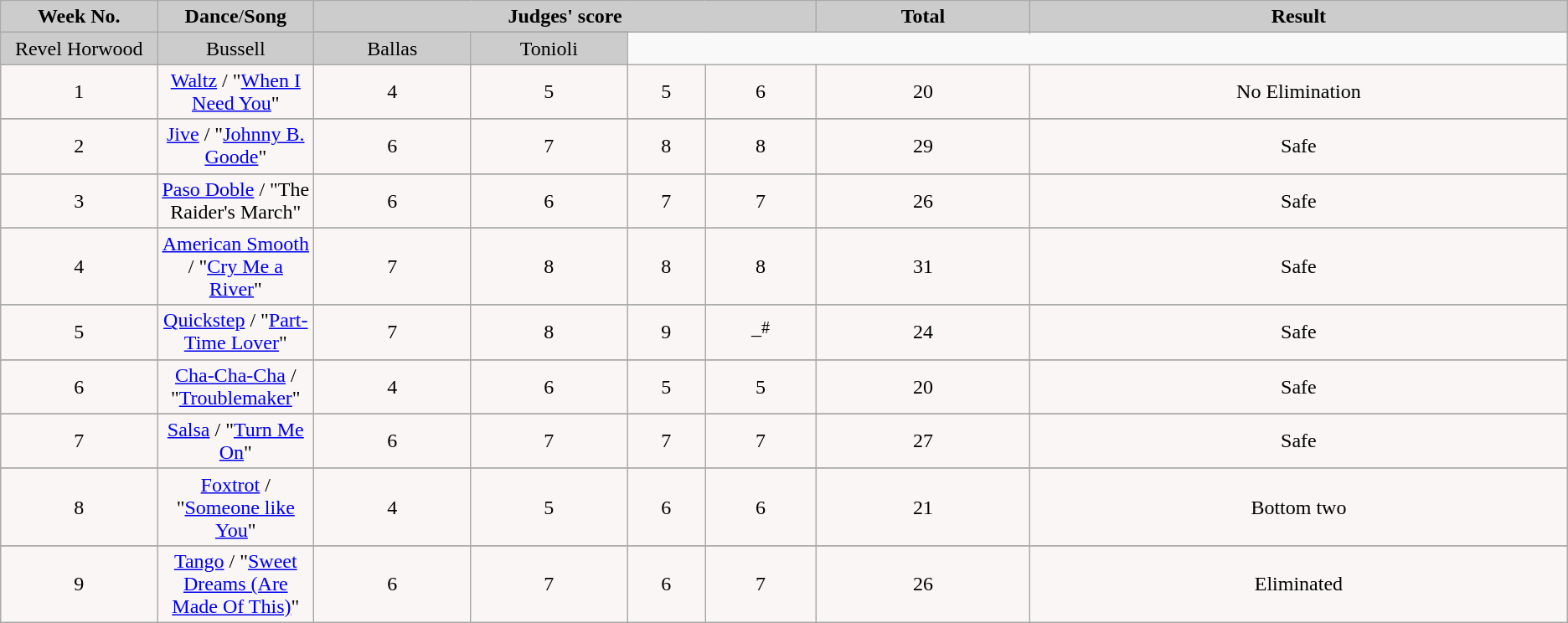<table class="wikitable" align="center">
<tr>
<td rowspan="2" bgcolor="CCCCCC" align="Center"><strong>Week No.</strong></td>
<td rowspan="2" bgcolor="CCCCCC" align="Center"><strong>Dance</strong>/<strong>Song</strong></td>
<td colspan="4" bgcolor="CCCCCC" align="Center"><strong>Judges' score</strong></td>
<td rowspan="2" bgcolor="CCCCCC" align="Center"><strong>Total</strong></td>
<td rowspan="2" bgcolor="CCCCCC" align="Center"><strong>Result</strong></td>
</tr>
<tr>
</tr>
<tr>
<td bgcolor="CCCCCC" width="10%" align="center">Revel Horwood</td>
<td bgcolor="CCCCCC" width="10%" align="center">Bussell</td>
<td bgcolor="CCCCCC" width="10%" align="center">Ballas</td>
<td bgcolor="CCCCCC" width="10%" align="center">Tonioli</td>
</tr>
<tr>
</tr>
<tr>
<td align="center" bgcolor="FAF6F6">1</td>
<td align="center" bgcolor="FAF6F6"><a href='#'>Waltz</a> / "<a href='#'>When I Need You</a>"</td>
<td align="center" bgcolor="FAF6F6">4</td>
<td align="center" bgcolor="FAF6F6">5</td>
<td align="center" bgcolor="FAF6F6">5</td>
<td align="center" bgcolor="FAF6F6">6</td>
<td align="center" bgcolor="FAF6F6">20</td>
<td align="center" bgcolor="FAF6F6">No Elimination</td>
</tr>
<tr>
</tr>
<tr>
<td align="center" bgcolor="FAF6F6">2</td>
<td align="center" bgcolor="FAF6F6"><a href='#'>Jive</a> / "<a href='#'>Johnny B. Goode</a>"</td>
<td align="center" bgcolor="FAF6F6">6</td>
<td align="center" bgcolor="FAF6F6">7</td>
<td align="center" bgcolor="FAF6F6">8</td>
<td align="center" bgcolor="FAF6F6">8</td>
<td align="center" bgcolor="FAF6F6">29</td>
<td align="center" bgcolor="FAF6F6">Safe</td>
</tr>
<tr>
</tr>
<tr>
<td align="center" bgcolor="FAF6F6">3</td>
<td align="center" bgcolor="FAF6F6"><a href='#'>Paso Doble</a> / "The Raider's March"</td>
<td align="center" bgcolor="FAF6F6">6</td>
<td align="center" bgcolor="FAF6F6">6</td>
<td align="center" bgcolor="FAF6F6">7</td>
<td align="center" bgcolor="FAF6F6">7</td>
<td align="center" bgcolor="FAF6F6">26</td>
<td align="center" bgcolor="FAF6F6">Safe</td>
</tr>
<tr>
</tr>
<tr>
<td style="text-align:center; background:#faf6f6;">4</td>
<td style="text-align:center; background:#faf6f6;"><a href='#'>American Smooth</a> / "<a href='#'>Cry Me a River</a>"</td>
<td style="text-align:center; background:#faf6f6;">7</td>
<td style="text-align:center; background:#faf6f6;">8</td>
<td style="text-align:center; background:#faf6f6;">8</td>
<td style="text-align:center; background:#faf6f6;">8</td>
<td style="text-align:center; background:#faf6f6;">31</td>
<td style="text-align:center; background:#faf6f6;">Safe</td>
</tr>
<tr>
</tr>
<tr>
<td style="text-align:center; background:#faf6f6;">5</td>
<td style="text-align:center; background:#faf6f6;"><a href='#'>Quickstep</a> / "<a href='#'>Part-Time Lover</a>"</td>
<td style="text-align:center; background:#faf6f6;">7</td>
<td style="text-align:center; background:#faf6f6;">8</td>
<td style="text-align:center; background:#faf6f6;">9</td>
<td style="text-align:center; background:#faf6f6;">–<sup>#</sup></td>
<td style="text-align:center; background:#faf6f6;">24</td>
<td style="text-align:center; background:#faf6f6;">Safe</td>
</tr>
<tr>
</tr>
<tr>
<td style="text-align:center; background:#faf6f6;">6</td>
<td style="text-align:center; background:#faf6f6;"><a href='#'>Cha-Cha-Cha</a> / "<a href='#'>Troublemaker</a>"</td>
<td style="text-align:center; background:#faf6f6;">4</td>
<td style="text-align:center; background:#faf6f6;">6</td>
<td style="text-align:center; background:#faf6f6;">5</td>
<td style="text-align:center; background:#faf6f6;">5</td>
<td style="text-align:center; background:#faf6f6;">20</td>
<td style="text-align:center; background:#faf6f6;">Safe</td>
</tr>
<tr>
</tr>
<tr>
<td style="text-align:center; background:#faf6f6;">7</td>
<td style="text-align:center; background:#faf6f6;"><a href='#'>Salsa</a> / "<a href='#'>Turn Me On</a>"</td>
<td style="text-align:center; background:#faf6f6;">6</td>
<td style="text-align:center; background:#faf6f6;">7</td>
<td style="text-align:center; background:#faf6f6;">7</td>
<td style="text-align:center; background:#faf6f6;">7</td>
<td style="text-align:center; background:#faf6f6;">27</td>
<td style="text-align:center; background:#faf6f6;">Safe</td>
</tr>
<tr>
</tr>
<tr>
<td style="text-align:center; background:#faf6f6;">8</td>
<td style="text-align:center; background:#faf6f6;"><a href='#'>Foxtrot</a> / "<a href='#'>Someone like You</a>"</td>
<td style="text-align:center; background:#faf6f6;">4</td>
<td style="text-align:center; background:#faf6f6;">5</td>
<td style="text-align:center; background:#faf6f6;">6</td>
<td style="text-align:center; background:#faf6f6;">6</td>
<td style="text-align:center; background:#faf6f6;">21</td>
<td style="text-align:center; background:#faf6f6;">Bottom two</td>
</tr>
<tr>
</tr>
<tr>
</tr>
<tr style="text-align: center; background:#faf6f6;">
<td>9</td>
<td><a href='#'>Tango</a> / "<a href='#'>Sweet Dreams (Are Made Of This)</a>"</td>
<td>6</td>
<td>7</td>
<td>6</td>
<td>7</td>
<td>26</td>
<td>Eliminated</td>
</tr>
</table>
